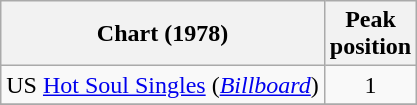<table class="wikitable sortable">
<tr>
<th>Chart (1978)</th>
<th>Peak<br>position</th>
</tr>
<tr>
<td>US <a href='#'>Hot Soul Singles</a> (<em><a href='#'>Billboard</a></em>)</td>
<td align="center">1</td>
</tr>
<tr>
</tr>
</table>
